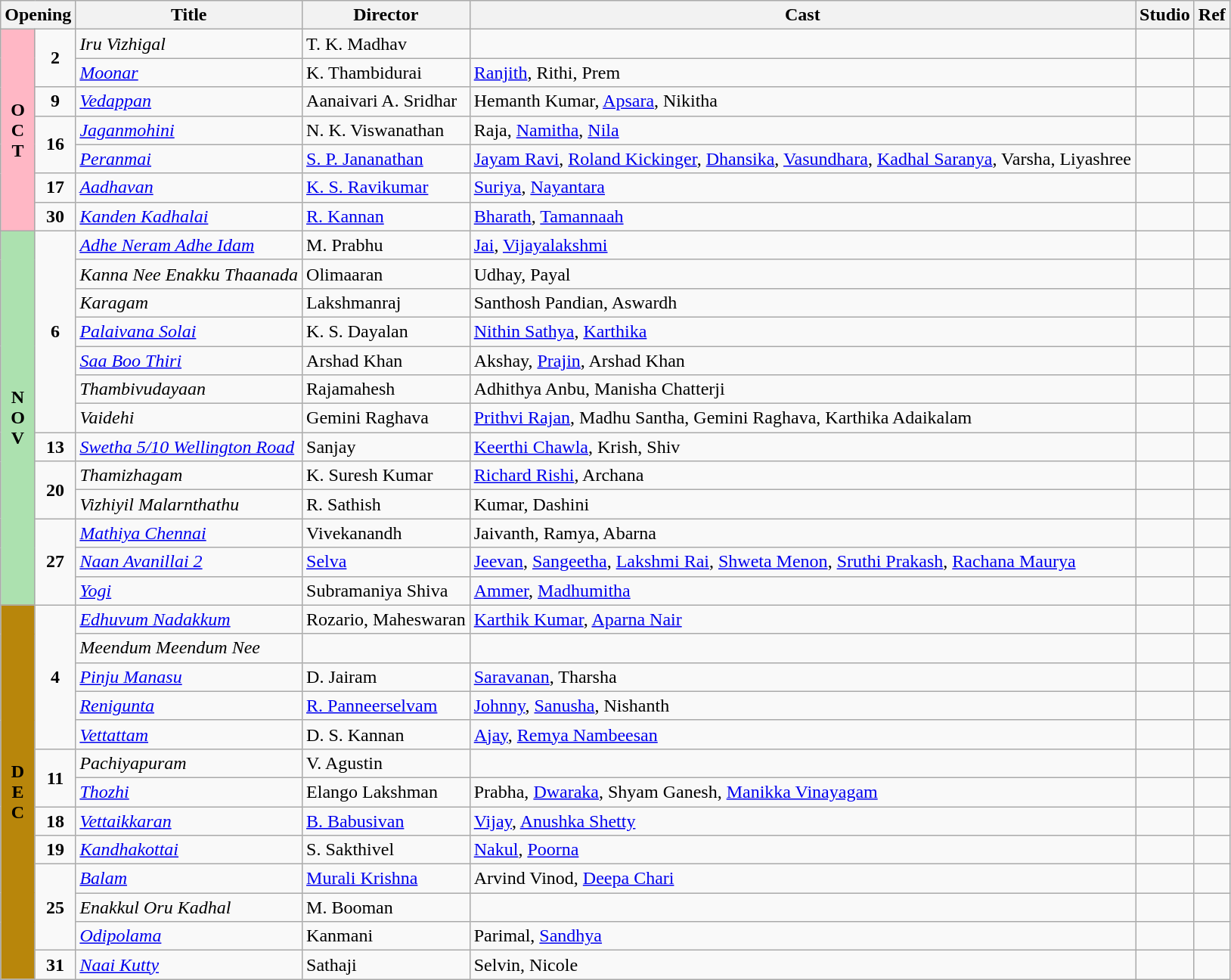<table class="wikitable">
<tr>
<th colspan="2">Opening</th>
<th>Title</th>
<th>Director</th>
<th>Cast</th>
<th>Studio</th>
<th>Ref</th>
</tr>
<tr October!>
<td rowspan="7" valign="center" align="center" style="background:#FFB7C5;"><strong>O<br>C<br>T</strong></td>
<td rowspan="2" align="center"><strong>2</strong></td>
<td><em>Iru Vizhigal</em></td>
<td>T. K. Madhav</td>
<td></td>
<td></td>
<td></td>
</tr>
<tr>
<td><em><a href='#'>Moonar</a></em></td>
<td>K. Thambidurai</td>
<td><a href='#'>Ranjith</a>, Rithi, Prem</td>
<td></td>
<td></td>
</tr>
<tr>
<td rowspan="1" align="center"><strong>9</strong></td>
<td><em><a href='#'>Vedappan</a></em></td>
<td>Aanaivari A. Sridhar</td>
<td>Hemanth Kumar, <a href='#'>Apsara</a>, Nikitha</td>
<td></td>
<td></td>
</tr>
<tr>
<td rowspan="2" align="center"><strong>16</strong></td>
<td><em><a href='#'>Jaganmohini</a></em></td>
<td>N. K. Viswanathan</td>
<td>Raja, <a href='#'>Namitha</a>, <a href='#'>Nila</a></td>
<td></td>
<td></td>
</tr>
<tr>
<td><em><a href='#'>Peranmai</a></em></td>
<td><a href='#'>S. P. Jananathan</a></td>
<td><a href='#'>Jayam Ravi</a>, <a href='#'>Roland Kickinger</a>, <a href='#'>Dhansika</a>, <a href='#'>Vasundhara</a>, <a href='#'>Kadhal Saranya</a>, Varsha, Liyashree</td>
<td></td>
<td></td>
</tr>
<tr>
<td rowspan="1" align="center"><strong>17</strong></td>
<td><em><a href='#'>Aadhavan</a></em></td>
<td><a href='#'>K. S. Ravikumar</a></td>
<td><a href='#'>Suriya</a>, <a href='#'>Nayantara</a></td>
<td></td>
<td></td>
</tr>
<tr>
<td rowspan="1" align="center"><strong>30</strong></td>
<td><em><a href='#'>Kanden Kadhalai</a></em></td>
<td><a href='#'>R. Kannan</a></td>
<td><a href='#'>Bharath</a>, <a href='#'>Tamannaah</a></td>
<td></td>
<td></td>
</tr>
<tr November!>
<td rowspan="13" valign="center" align="center" style="background:#ACE1AF;"><strong>N<br>O<br>V</strong></td>
<td rowspan="7" align="center"><strong>6</strong></td>
<td><em><a href='#'>Adhe Neram Adhe Idam</a></em></td>
<td>M. Prabhu</td>
<td><a href='#'>Jai</a>, <a href='#'>Vijayalakshmi</a></td>
<td></td>
<td></td>
</tr>
<tr>
<td><em>Kanna Nee Enakku Thaanada</em></td>
<td>Olimaaran</td>
<td>Udhay, Payal</td>
<td></td>
<td></td>
</tr>
<tr>
<td><em>Karagam</em></td>
<td>Lakshmanraj</td>
<td>Santhosh Pandian, Aswardh</td>
<td></td>
<td></td>
</tr>
<tr>
<td><em><a href='#'>Palaivana Solai</a></em></td>
<td>K. S. Dayalan</td>
<td><a href='#'>Nithin Sathya</a>, <a href='#'>Karthika</a></td>
<td></td>
<td></td>
</tr>
<tr>
<td><em><a href='#'>Saa Boo Thiri</a></em></td>
<td>Arshad Khan</td>
<td>Akshay, <a href='#'>Prajin</a>, Arshad Khan</td>
<td></td>
<td></td>
</tr>
<tr>
<td><em>Thambivudayaan</em></td>
<td>Rajamahesh</td>
<td>Adhithya Anbu, Manisha Chatterji</td>
<td></td>
<td></td>
</tr>
<tr>
<td><em>Vaidehi</em></td>
<td>Gemini Raghava</td>
<td><a href='#'>Prithvi Rajan</a>, Madhu Santha, Gemini Raghava, Karthika Adaikalam</td>
<td></td>
<td></td>
</tr>
<tr>
<td rowspan="1" align="center"><strong>13</strong></td>
<td><em><a href='#'>Swetha 5/10 Wellington Road</a></em></td>
<td>Sanjay</td>
<td><a href='#'>Keerthi Chawla</a>, Krish, Shiv</td>
<td></td>
<td></td>
</tr>
<tr>
<td rowspan="2" align="center"><strong>20</strong></td>
<td><em>Thamizhagam</em></td>
<td>K. Suresh Kumar</td>
<td><a href='#'>Richard Rishi</a>, Archana</td>
<td></td>
<td></td>
</tr>
<tr>
<td><em>Vizhiyil Malarnthathu</em></td>
<td>R. Sathish</td>
<td>Kumar, Dashini</td>
<td></td>
<td></td>
</tr>
<tr>
<td rowspan="3" align="center"><strong>27</strong></td>
<td><em><a href='#'>Mathiya Chennai</a></em></td>
<td>Vivekanandh</td>
<td>Jaivanth, Ramya, Abarna</td>
<td></td>
<td></td>
</tr>
<tr>
<td><em><a href='#'>Naan Avanillai 2</a></em></td>
<td><a href='#'>Selva</a></td>
<td><a href='#'>Jeevan</a>, <a href='#'>Sangeetha</a>, <a href='#'>Lakshmi Rai</a>, <a href='#'>Shweta Menon</a>, <a href='#'>Sruthi Prakash</a>, <a href='#'>Rachana Maurya</a></td>
<td></td>
<td></td>
</tr>
<tr>
<td><em><a href='#'>Yogi</a></em></td>
<td>Subramaniya Shiva</td>
<td><a href='#'>Ammer</a>, <a href='#'>Madhumitha</a></td>
<td></td>
<td></td>
</tr>
<tr December!>
<td rowspan="13" valign="center" align="center" style="background:#B8860B;"><strong>D<br>E<br>C</strong></td>
<td rowspan="5" align="center"><strong>4</strong></td>
<td><em><a href='#'>Edhuvum Nadakkum</a></em></td>
<td>Rozario, Maheswaran</td>
<td><a href='#'>Karthik Kumar</a>, <a href='#'>Aparna Nair</a></td>
<td></td>
<td></td>
</tr>
<tr>
<td><em>Meendum Meendum Nee</em></td>
<td></td>
<td></td>
<td></td>
<td></td>
</tr>
<tr>
<td><em><a href='#'>Pinju Manasu</a></em></td>
<td>D. Jairam</td>
<td><a href='#'>Saravanan</a>, Tharsha</td>
<td></td>
<td></td>
</tr>
<tr>
<td><em><a href='#'>Renigunta</a></em></td>
<td><a href='#'>R. Panneerselvam</a></td>
<td><a href='#'>Johnny</a>, <a href='#'>Sanusha</a>, Nishanth</td>
<td></td>
<td></td>
</tr>
<tr>
<td><em><a href='#'>Vettattam</a></em></td>
<td>D. S. Kannan</td>
<td><a href='#'>Ajay</a>, <a href='#'>Remya Nambeesan</a></td>
<td></td>
<td></td>
</tr>
<tr>
<td rowspan="2" align="center"><strong>11</strong></td>
<td><em>Pachiyapuram</em></td>
<td>V. Agustin</td>
<td></td>
<td></td>
<td></td>
</tr>
<tr>
<td><em><a href='#'>Thozhi</a></em></td>
<td>Elango Lakshman</td>
<td>Prabha, <a href='#'>Dwaraka</a>, Shyam Ganesh, <a href='#'>Manikka Vinayagam</a></td>
<td></td>
<td></td>
</tr>
<tr>
<td rowspan="1" align="center"><strong>18</strong></td>
<td><em><a href='#'>Vettaikkaran</a></em></td>
<td><a href='#'>B. Babusivan</a></td>
<td><a href='#'>Vijay</a>, <a href='#'>Anushka Shetty</a></td>
<td></td>
<td></td>
</tr>
<tr>
<td rowspan="1" align="center"><strong>19</strong></td>
<td><em><a href='#'>Kandhakottai</a></em></td>
<td>S. Sakthivel</td>
<td><a href='#'>Nakul</a>, <a href='#'>Poorna</a></td>
<td></td>
<td></td>
</tr>
<tr>
<td rowspan="3" align="center"><strong>25</strong></td>
<td><em><a href='#'>Balam</a></em></td>
<td><a href='#'>Murali Krishna</a></td>
<td>Arvind Vinod, <a href='#'>Deepa Chari</a></td>
<td></td>
<td></td>
</tr>
<tr>
<td><em>Enakkul Oru Kadhal</em></td>
<td>M. Booman</td>
<td></td>
<td></td>
<td></td>
</tr>
<tr>
<td><em><a href='#'>Odipolama</a></em></td>
<td>Kanmani</td>
<td>Parimal, <a href='#'>Sandhya</a></td>
<td></td>
<td></td>
</tr>
<tr>
<td rowspan="1" align="center"><strong>31</strong></td>
<td><em><a href='#'>Naai Kutty</a></em></td>
<td>Sathaji</td>
<td>Selvin, Nicole</td>
<td></td>
<td></td>
</tr>
</table>
